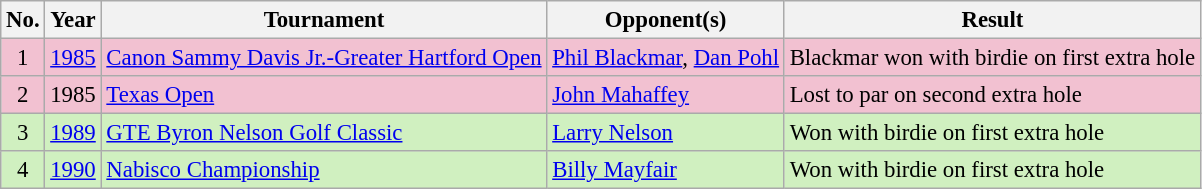<table class="wikitable" style="font-size:95%;">
<tr>
<th>No.</th>
<th>Year</th>
<th>Tournament</th>
<th>Opponent(s)</th>
<th>Result</th>
</tr>
<tr style="background:#F2C1D1;">
<td align=center>1</td>
<td><a href='#'>1985</a></td>
<td><a href='#'>Canon Sammy Davis Jr.-Greater Hartford Open</a></td>
<td> <a href='#'>Phil Blackmar</a>,  <a href='#'>Dan Pohl</a></td>
<td>Blackmar won with birdie on first extra hole</td>
</tr>
<tr style="background:#F2C1D1;">
<td align=center>2</td>
<td>1985</td>
<td><a href='#'>Texas Open</a></td>
<td> <a href='#'>John Mahaffey</a></td>
<td>Lost to par on second extra hole</td>
</tr>
<tr style="background:#D0F0C0;">
<td align=center>3</td>
<td><a href='#'>1989</a></td>
<td><a href='#'>GTE Byron Nelson Golf Classic</a></td>
<td> <a href='#'>Larry Nelson</a></td>
<td>Won with birdie on first extra hole</td>
</tr>
<tr style="background:#D0F0C0;">
<td align=center>4</td>
<td><a href='#'>1990</a></td>
<td><a href='#'>Nabisco Championship</a></td>
<td> <a href='#'>Billy Mayfair</a></td>
<td>Won with birdie on first extra hole</td>
</tr>
</table>
